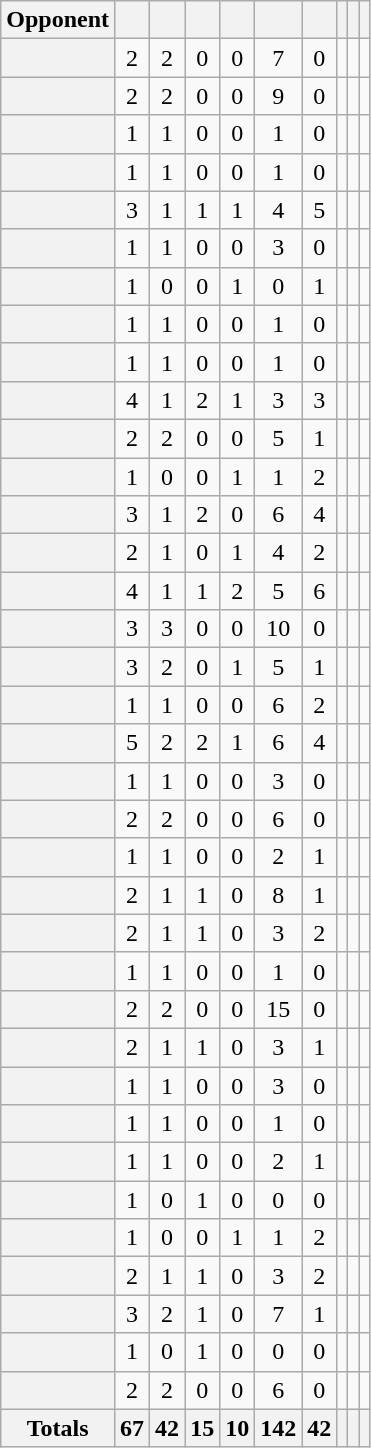<table class="wikitable plainrowheaders sortable" style="text-align:center">
<tr>
<th scope=col>Opponent</th>
<th scope=col></th>
<th scope=col></th>
<th scope=col></th>
<th scope=col></th>
<th scope=col></th>
<th scope=col></th>
<th scope=col></th>
<th scope=col></th>
<th scope=col></th>
</tr>
<tr>
<th scope=row style="text-align:left;"></th>
<td>2</td>
<td>2</td>
<td>0</td>
<td>0</td>
<td>7</td>
<td>0</td>
<td></td>
<td></td>
<td></td>
</tr>
<tr>
<th scope=row style="text-align:left;"></th>
<td>2</td>
<td>2</td>
<td>0</td>
<td>0</td>
<td>9</td>
<td>0</td>
<td></td>
<td></td>
<td></td>
</tr>
<tr>
<th scope=row style="text-align:left;"></th>
<td>1</td>
<td>1</td>
<td>0</td>
<td>0</td>
<td>1</td>
<td>0</td>
<td></td>
<td></td>
<td></td>
</tr>
<tr>
<th scope=row style="text-align:left;"></th>
<td>1</td>
<td>1</td>
<td>0</td>
<td>0</td>
<td>1</td>
<td>0</td>
<td></td>
<td></td>
<td></td>
</tr>
<tr>
<th scope=row style="text-align:left;"></th>
<td>3</td>
<td>1</td>
<td>1</td>
<td>1</td>
<td>4</td>
<td>5</td>
<td></td>
<td></td>
<td></td>
</tr>
<tr>
<th scope=row style="text-align:left;"></th>
<td>1</td>
<td>1</td>
<td>0</td>
<td>0</td>
<td>3</td>
<td>0</td>
<td></td>
<td></td>
<td></td>
</tr>
<tr>
<th scope=row style="text-align:left;"></th>
<td>1</td>
<td>0</td>
<td>0</td>
<td>1</td>
<td>0</td>
<td>1</td>
<td></td>
<td></td>
<td></td>
</tr>
<tr>
<th scope=row style="text-align:left;"></th>
<td>1</td>
<td>1</td>
<td>0</td>
<td>0</td>
<td>1</td>
<td>0</td>
<td></td>
<td></td>
<td></td>
</tr>
<tr>
<th scope=row style="text-align:left;"></th>
<td>1</td>
<td>1</td>
<td>0</td>
<td>0</td>
<td>1</td>
<td>0</td>
<td></td>
<td></td>
<td></td>
</tr>
<tr>
<th scope=row style="text-align:left;"></th>
<td>4</td>
<td>1</td>
<td>2</td>
<td>1</td>
<td>3</td>
<td>3</td>
<td></td>
<td></td>
<td></td>
</tr>
<tr>
<th scope=row style="text-align:left;"></th>
<td>2</td>
<td>2</td>
<td>0</td>
<td>0</td>
<td>5</td>
<td>1</td>
<td></td>
<td></td>
<td></td>
</tr>
<tr>
<th scope=row style="text-align:left;"></th>
<td>1</td>
<td>0</td>
<td>0</td>
<td>1</td>
<td>1</td>
<td>2</td>
<td></td>
<td></td>
<td></td>
</tr>
<tr>
<th scope=row style="text-align:left;"></th>
<td>3</td>
<td>1</td>
<td>2</td>
<td>0</td>
<td>6</td>
<td>4</td>
<td></td>
<td></td>
<td></td>
</tr>
<tr>
<th scope=row style="text-align:left;"></th>
<td>2</td>
<td>1</td>
<td>0</td>
<td>1</td>
<td>4</td>
<td>2</td>
<td></td>
<td></td>
<td></td>
</tr>
<tr>
<th scope=row style="text-align:left;"></th>
<td>4</td>
<td>1</td>
<td>1</td>
<td>2</td>
<td>5</td>
<td>6</td>
<td></td>
<td></td>
<td></td>
</tr>
<tr>
<th scope=row style="text-align:left;"></th>
<td>3</td>
<td>3</td>
<td>0</td>
<td>0</td>
<td>10</td>
<td>0</td>
<td></td>
<td></td>
<td></td>
</tr>
<tr>
<th scope=row style="text-align:left;"></th>
<td>3</td>
<td>2</td>
<td>0</td>
<td>1</td>
<td>5</td>
<td>1</td>
<td></td>
<td></td>
<td></td>
</tr>
<tr>
<th scope=row style="text-align:left;"></th>
<td>1</td>
<td>1</td>
<td>0</td>
<td>0</td>
<td>6</td>
<td>2</td>
<td></td>
<td></td>
<td></td>
</tr>
<tr>
<th scope=row style="text-align:left;"></th>
<td>5</td>
<td>2</td>
<td>2</td>
<td>1</td>
<td>6</td>
<td>4</td>
<td></td>
<td></td>
<td></td>
</tr>
<tr>
<th scope=row style="text-align:left;"></th>
<td>1</td>
<td>1</td>
<td>0</td>
<td>0</td>
<td>3</td>
<td>0</td>
<td></td>
<td></td>
<td></td>
</tr>
<tr>
<th scope=row style="text-align:left;"></th>
<td>2</td>
<td>2</td>
<td>0</td>
<td>0</td>
<td>6</td>
<td>0</td>
<td></td>
<td></td>
<td></td>
</tr>
<tr>
<th scope=row style="text-align:left;"></th>
<td>1</td>
<td>1</td>
<td>0</td>
<td>0</td>
<td>2</td>
<td>1</td>
<td></td>
<td></td>
<td></td>
</tr>
<tr>
<th scope=row style="text-aling:left;"></th>
<td>2</td>
<td>1</td>
<td>1</td>
<td>0</td>
<td>8</td>
<td>1</td>
<td></td>
<td></td>
<td></td>
</tr>
<tr>
<th scope=row style="text-align:left;"></th>
<td>2</td>
<td>1</td>
<td>1</td>
<td>0</td>
<td>3</td>
<td>2</td>
<td></td>
<td></td>
<td></td>
</tr>
<tr>
<th scope=row style="text-align:left;"></th>
<td>1</td>
<td>1</td>
<td>0</td>
<td>0</td>
<td>1</td>
<td>0</td>
<td></td>
<td></td>
<td></td>
</tr>
<tr>
<th scope=row style="text-align:left;"></th>
<td>2</td>
<td>2</td>
<td>0</td>
<td>0</td>
<td>15</td>
<td>0</td>
<td></td>
<td></td>
<td></td>
</tr>
<tr>
<th scope=row style="text-align:left;"></th>
<td>2</td>
<td>1</td>
<td>1</td>
<td>0</td>
<td>3</td>
<td>1</td>
<td></td>
<td></td>
<td></td>
</tr>
<tr>
<th scope=row style="text-align:left;"></th>
<td>1</td>
<td>1</td>
<td>0</td>
<td>0</td>
<td>3</td>
<td>0</td>
<td></td>
<td></td>
<td></td>
</tr>
<tr>
<th scope=row style="text-align:left;"></th>
<td>1</td>
<td>1</td>
<td>0</td>
<td>0</td>
<td>1</td>
<td>0</td>
<td></td>
<td></td>
<td></td>
</tr>
<tr>
<th scope=row style="text-align:left;"></th>
<td>1</td>
<td>1</td>
<td>0</td>
<td>0</td>
<td>2</td>
<td>1</td>
<td></td>
<td></td>
<td></td>
</tr>
<tr>
<th scope=row style="text-align:left;"></th>
<td>1</td>
<td>0</td>
<td>1</td>
<td>0</td>
<td>0</td>
<td>0</td>
<td></td>
<td></td>
<td></td>
</tr>
<tr>
<th scope=row style="text-align:left;"></th>
<td>1</td>
<td>0</td>
<td>0</td>
<td>1</td>
<td>1</td>
<td>2</td>
<td></td>
<td></td>
<td></td>
</tr>
<tr>
<th scope=row style="text-align:left;"></th>
<td>2</td>
<td>1</td>
<td>1</td>
<td>0</td>
<td>3</td>
<td>2</td>
<td></td>
<td></td>
<td></td>
</tr>
<tr>
<th scope=row style="text-align:left;"></th>
<td>3</td>
<td>2</td>
<td>1</td>
<td>0</td>
<td>7</td>
<td>1</td>
<td></td>
<td></td>
<td></td>
</tr>
<tr>
<th scope=row style="text-align:left;"></th>
<td>1</td>
<td>0</td>
<td>1</td>
<td>0</td>
<td>0</td>
<td>0</td>
<td></td>
<td></td>
<td></td>
</tr>
<tr>
<th scope=row style="text-align:left;"></th>
<td>2</td>
<td>2</td>
<td>0</td>
<td>0</td>
<td>6</td>
<td>0</td>
<td></td>
<td></td>
<td></td>
</tr>
<tr class="sortbottom">
<th>Totals</th>
<th>67</th>
<th>42</th>
<th>15</th>
<th>10</th>
<th>142</th>
<th>42</th>
<th></th>
<th></th>
<th></th>
</tr>
</table>
